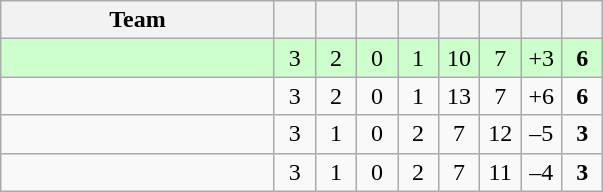<table class="wikitable" style="text-align: center;">
<tr>
<th width="175">Team</th>
<th width="20"></th>
<th width="20"></th>
<th width="20"></th>
<th width="20"></th>
<th width="20"></th>
<th width="20"></th>
<th width="20"></th>
<th width="20"></th>
</tr>
<tr style="background-color: #ccffcc;">
<td align=left></td>
<td>3</td>
<td>2</td>
<td>0</td>
<td>1</td>
<td>10</td>
<td>7</td>
<td>+3</td>
<td><strong>6</strong></td>
</tr>
<tr>
<td align=left></td>
<td>3</td>
<td>2</td>
<td>0</td>
<td>1</td>
<td>13</td>
<td>7</td>
<td>+6</td>
<td><strong>6</strong></td>
</tr>
<tr>
<td align=left></td>
<td>3</td>
<td>1</td>
<td>0</td>
<td>2</td>
<td>7</td>
<td>12</td>
<td>–5</td>
<td><strong>3</strong></td>
</tr>
<tr>
<td align=left></td>
<td>3</td>
<td>1</td>
<td>0</td>
<td>2</td>
<td>7</td>
<td>11</td>
<td>–4</td>
<td><strong>3</strong></td>
</tr>
</table>
